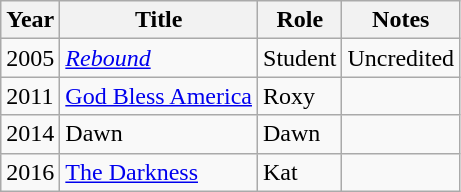<table class="wikitable sortable">
<tr>
<th>Year</th>
<th>Title</th>
<th>Role</th>
<th>Notes</th>
</tr>
<tr>
<td>2005</td>
<td><em><a href='#'>Rebound</a></td>
<td>Student</td>
<td>Uncredited</td>
</tr>
<tr>
<td>2011</td>
<td></em><a href='#'>God Bless America</a><em></td>
<td>Roxy</td>
<td></td>
</tr>
<tr>
<td>2014</td>
<td></em>Dawn<em></td>
<td>Dawn</td>
<td></td>
</tr>
<tr>
<td>2016</td>
<td></em><a href='#'>The Darkness</a><em></td>
<td>Kat</td>
<td></td>
</tr>
</table>
